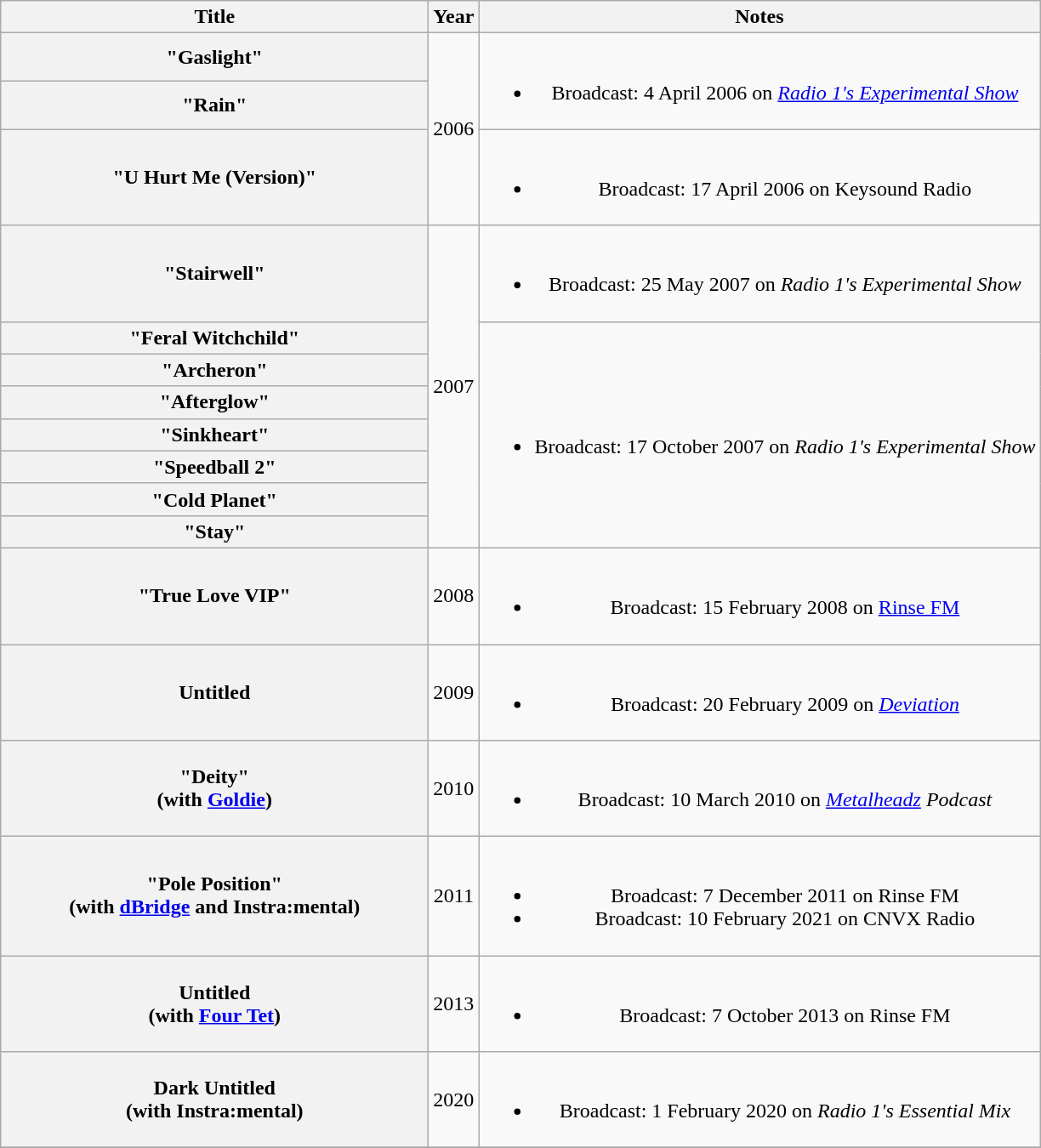<table class="wikitable plainrowheaders" style="text-align:center;" border="1">
<tr>
<th scope="col" style="width:20.5em;">Title</th>
<th scope="col">Year</th>
<th scope="col">Notes</th>
</tr>
<tr>
<th scope="row">"Gaslight"</th>
<td rowspan="3">2006</td>
<td rowspan="2"><br><ul><li>Broadcast: 4 April 2006 on <em><a href='#'>Radio 1's Experimental Show</a></em></li></ul></td>
</tr>
<tr>
<th scope="row"! scope="row">"Rain"</th>
</tr>
<tr>
<th scope="row"! scope="row">"U Hurt Me (Version)"</th>
<td><br><ul><li>Broadcast: 17 April 2006 on Keysound Radio</li></ul></td>
</tr>
<tr>
<th scope="row">"Stairwell"</th>
<td rowspan="8">2007</td>
<td><br><ul><li>Broadcast: 25 May 2007 on <em>Radio 1's Experimental Show</em></li></ul></td>
</tr>
<tr>
<th scope="row">"Feral Witchchild"</th>
<td rowspan="7"><br><ul><li>Broadcast: 17 October 2007 on <em>Radio 1's Experimental Show</em></li></ul></td>
</tr>
<tr>
<th scope="row">"Archeron"</th>
</tr>
<tr>
<th scope="row">"Afterglow"</th>
</tr>
<tr>
<th scope="row">"Sinkheart"</th>
</tr>
<tr>
<th scope="row">"Speedball 2"</th>
</tr>
<tr>
<th scope="row">"Cold Planet"</th>
</tr>
<tr>
<th scope="row">"Stay"</th>
</tr>
<tr>
<th scope="row">"True Love VIP"</th>
<td>2008</td>
<td><br><ul><li>Broadcast: 15 February 2008 on <a href='#'>Rinse FM</a></li></ul></td>
</tr>
<tr>
<th scope="row">Untitled</th>
<td>2009</td>
<td><br><ul><li>Broadcast: 20 February 2009 on <em><a href='#'>Deviation</a></em></li></ul></td>
</tr>
<tr>
<th scope="row">"Deity"<br><span>(with <a href='#'>Goldie</a>)</span></th>
<td>2010</td>
<td><br><ul><li>Broadcast: 10 March 2010 on <em><a href='#'>Metalheadz</a> Podcast</em></li></ul></td>
</tr>
<tr>
<th scope="row">"Pole Position"<br><span>(with <a href='#'>dBridge</a> and Instra:mental)</span></th>
<td>2011</td>
<td><br><ul><li>Broadcast: 7 December 2011 on Rinse FM</li><li>Broadcast: 10 February 2021 on CNVX Radio</li></ul></td>
</tr>
<tr>
<th scope="row">Untitled<br><span>(with <a href='#'>Four Tet</a>)</span></th>
<td>2013</td>
<td><br><ul><li>Broadcast: 7 October 2013 on Rinse FM</li></ul></td>
</tr>
<tr>
<th scope="row">Dark Untitled<br><span>(with Instra:mental)</span></th>
<td>2020</td>
<td><br><ul><li>Broadcast: 1 February 2020 on <em>Radio 1's Essential Mix</em></li></ul></td>
</tr>
<tr>
</tr>
</table>
